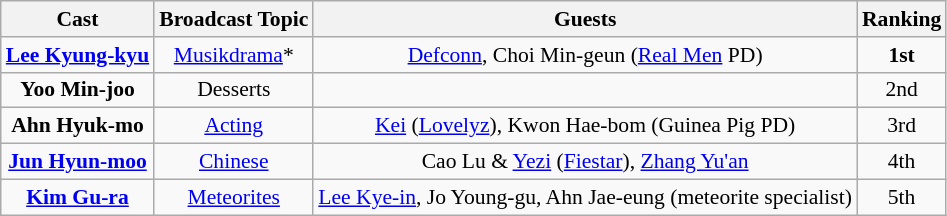<table class="wikitable" style="font-size:90%;">
<tr>
<th>Cast</th>
<th>Broadcast Topic</th>
<th>Guests</th>
<th>Ranking</th>
</tr>
<tr align="center">
<td><strong><a href='#'>Lee Kyung-kyu</a></strong></td>
<td><a href='#'>Musikdrama</a>*</td>
<td><a href='#'>Defconn</a>, Choi Min-geun (<a href='#'>Real Men</a> PD)</td>
<td><strong>1st</strong></td>
</tr>
<tr align="center">
<td><strong>Yoo Min-joo</strong></td>
<td>Desserts</td>
<td></td>
<td>2nd</td>
</tr>
<tr align="center">
<td><strong>Ahn Hyuk-mo</strong></td>
<td><a href='#'>Acting</a></td>
<td><a href='#'>Kei</a> (<a href='#'>Lovelyz</a>), Kwon Hae-bom (Guinea Pig PD)</td>
<td>3rd</td>
</tr>
<tr align="center">
<td><strong><a href='#'>Jun Hyun-moo</a></strong></td>
<td><a href='#'>Chinese</a></td>
<td>Cao Lu & <a href='#'>Yezi</a> (<a href='#'>Fiestar</a>), <a href='#'>Zhang Yu'an</a></td>
<td>4th</td>
</tr>
<tr align="center">
<td><strong><a href='#'>Kim Gu-ra</a></strong></td>
<td><a href='#'>Meteorites</a></td>
<td><a href='#'>Lee Kye-in</a>, Jo Young-gu, Ahn Jae-eung (meteorite specialist)</td>
<td>5th</td>
</tr>
</table>
